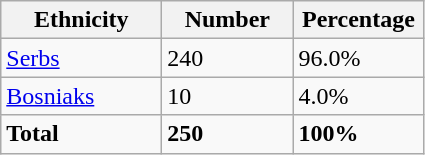<table class="wikitable">
<tr>
<th width="100px">Ethnicity</th>
<th width="80px">Number</th>
<th width="80px">Percentage</th>
</tr>
<tr>
<td><a href='#'>Serbs</a></td>
<td>240</td>
<td>96.0%</td>
</tr>
<tr>
<td><a href='#'>Bosniaks</a></td>
<td>10</td>
<td>4.0%</td>
</tr>
<tr>
<td><strong>Total</strong></td>
<td><strong>250</strong></td>
<td><strong>100%</strong></td>
</tr>
</table>
